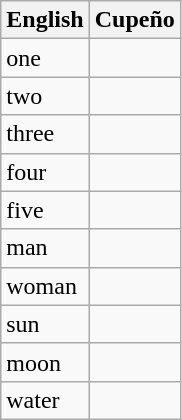<table class="wikitable">
<tr>
<th>English</th>
<th>Cupeño</th>
</tr>
<tr>
<td>one</td>
<td></td>
</tr>
<tr>
<td>two</td>
<td></td>
</tr>
<tr>
<td>three</td>
<td></td>
</tr>
<tr>
<td>four</td>
<td></td>
</tr>
<tr>
<td>five</td>
<td></td>
</tr>
<tr>
<td>man</td>
<td></td>
</tr>
<tr>
<td>woman</td>
<td></td>
</tr>
<tr>
<td>sun</td>
<td></td>
</tr>
<tr>
<td>moon</td>
<td></td>
</tr>
<tr>
<td>water</td>
<td></td>
</tr>
</table>
